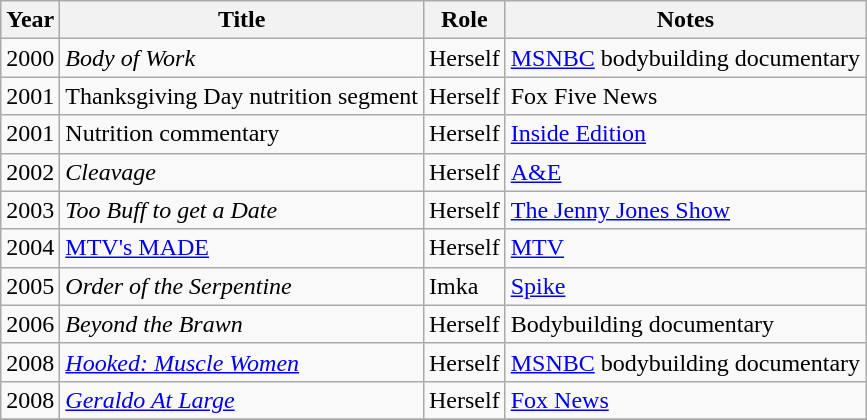<table class="wikitable sortable">
<tr>
<th>Year</th>
<th>Title</th>
<th>Role</th>
<th>Notes</th>
</tr>
<tr>
<td>2000</td>
<td><em>Body of Work</em></td>
<td>Herself</td>
<td><a href='#'>MSNBC</a> bodybuilding documentary</td>
</tr>
<tr>
<td>2001</td>
<td>Thanksgiving Day nutrition segment</td>
<td>Herself</td>
<td>Fox Five News</td>
</tr>
<tr>
<td>2001</td>
<td>Nutrition commentary</td>
<td>Herself</td>
<td><a href='#'>Inside Edition</a></td>
</tr>
<tr>
<td>2002</td>
<td><em>Cleavage</em></td>
<td>Herself</td>
<td><a href='#'>A&E</a></td>
</tr>
<tr>
<td>2003</td>
<td><em>Too Buff to get a Date</em></td>
<td>Herself</td>
<td><a href='#'>The Jenny Jones Show</a></td>
</tr>
<tr>
<td>2004</td>
<td><a href='#'>MTV's MADE</a></td>
<td>Herself</td>
<td><a href='#'>MTV</a></td>
</tr>
<tr>
<td>2005</td>
<td><em>Order of the Serpentine</em></td>
<td>Imka</td>
<td><a href='#'>Spike</a></td>
</tr>
<tr>
<td>2006</td>
<td><em>Beyond the Brawn</em></td>
<td>Herself</td>
<td>Bodybuilding documentary</td>
</tr>
<tr>
<td>2008</td>
<td><em><a href='#'>Hooked: Muscle Women</a></em></td>
<td>Herself</td>
<td><a href='#'>MSNBC</a> bodybuilding documentary</td>
</tr>
<tr>
<td>2008</td>
<td><em><a href='#'>Geraldo At Large</a></em></td>
<td>Herself</td>
<td><a href='#'>Fox News</a></td>
</tr>
<tr>
</tr>
</table>
